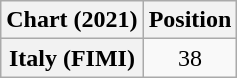<table class="wikitable plainrowheaders" style="text-align:center">
<tr>
<th scope="col">Chart (2021)</th>
<th scope="col">Position</th>
</tr>
<tr>
<th scope="row">Italy (FIMI)</th>
<td>38</td>
</tr>
</table>
